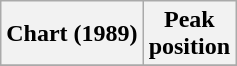<table class="wikitable sortable">
<tr>
<th>Chart (1989)</th>
<th>Peak<br>position</th>
</tr>
<tr>
</tr>
</table>
